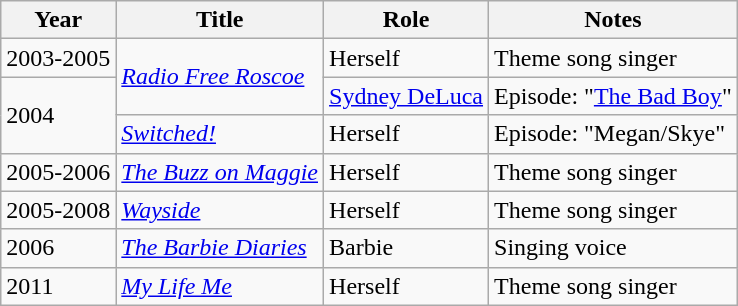<table class="wikitable">
<tr>
<th>Year</th>
<th>Title</th>
<th>Role</th>
<th>Notes</th>
</tr>
<tr>
<td>2003-2005</td>
<td rowspan="2"><em><a href='#'>Radio Free Roscoe</a></em></td>
<td>Herself</td>
<td>Theme song singer</td>
</tr>
<tr>
<td rowspan=2>2004</td>
<td><a href='#'>Sydney DeLuca</a></td>
<td>Episode: "<a href='#'>The Bad Boy</a>"</td>
</tr>
<tr>
<td><em><a href='#'>Switched!</a></em></td>
<td>Herself</td>
<td>Episode: "Megan/Skye"</td>
</tr>
<tr>
<td>2005-2006</td>
<td><em><a href='#'>The Buzz on Maggie</a></em></td>
<td>Herself</td>
<td>Theme song singer</td>
</tr>
<tr>
<td>2005-2008</td>
<td><em><a href='#'>Wayside</a></em></td>
<td>Herself</td>
<td>Theme song singer</td>
</tr>
<tr>
<td>2006</td>
<td><em><a href='#'>The Barbie Diaries</a></em></td>
<td>Barbie</td>
<td>Singing voice</td>
</tr>
<tr>
<td>2011</td>
<td><em><a href='#'>My Life Me</a></em></td>
<td>Herself</td>
<td>Theme song singer</td>
</tr>
</table>
